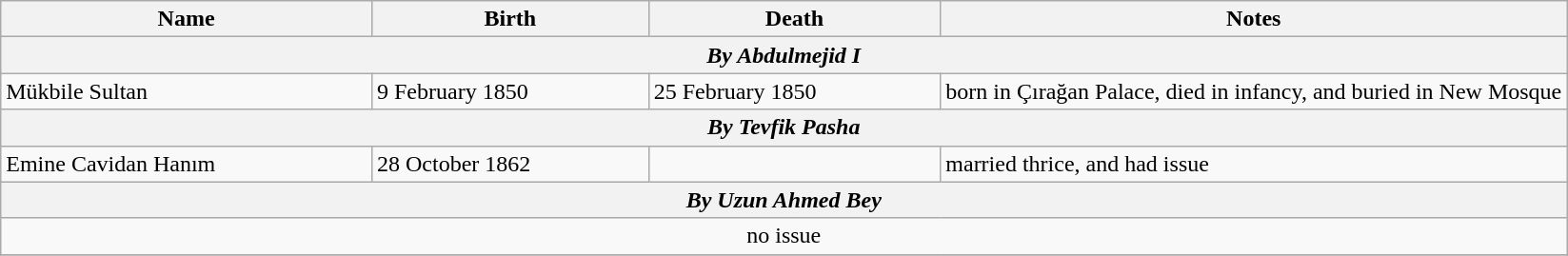<table class="wikitable">
<tr>
<th>Name</th>
<th>Birth</th>
<th>Death</th>
<th style="width:40%;">Notes</th>
</tr>
<tr>
<th colspan="4"><strong><em>By Abdulmejid I</em></strong></th>
</tr>
<tr>
<td>Mükbile Sultan</td>
<td>9 February 1850</td>
<td>25 February 1850</td>
<td>born in Çırağan Palace, died in infancy, and buried in New Mosque</td>
</tr>
<tr>
<th colspan="4"><strong><em>By Tevfik Pasha</em></strong></th>
</tr>
<tr>
<td>Emine Cavidan Hanım</td>
<td>28 October 1862</td>
<td></td>
<td>married thrice, and had issue</td>
</tr>
<tr>
<th colspan="4"><strong><em>By Uzun Ahmed Bey</em></strong></th>
</tr>
<tr>
<td colspan="4" style="text-align: center;">no issue</td>
</tr>
<tr>
</tr>
</table>
